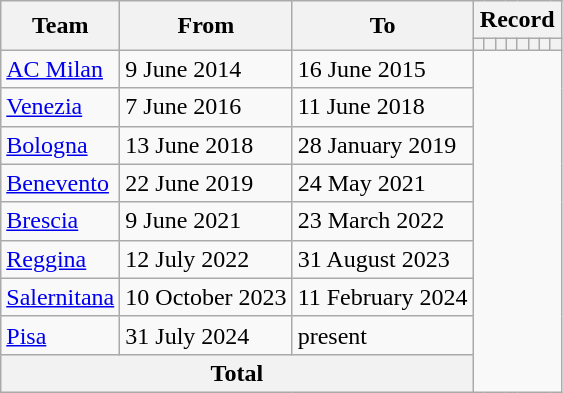<table class=wikitable style="text-align: center">
<tr>
<th rowspan="2">Team</th>
<th rowspan="2">From</th>
<th rowspan="2">To</th>
<th colspan="8">Record</th>
</tr>
<tr>
<th></th>
<th></th>
<th></th>
<th></th>
<th></th>
<th></th>
<th></th>
<th></th>
</tr>
<tr>
<td align=left><a href='#'>AC Milan</a></td>
<td align=left>9 June 2014</td>
<td align=left>16 June 2015<br></td>
</tr>
<tr>
<td align=left><a href='#'>Venezia</a></td>
<td align=left>7 June 2016</td>
<td align=left>11 June 2018<br></td>
</tr>
<tr>
<td align=left><a href='#'>Bologna</a></td>
<td align=left>13 June 2018</td>
<td align=left>28 January 2019<br></td>
</tr>
<tr>
<td align=left><a href='#'>Benevento</a></td>
<td align=left>22 June 2019</td>
<td align=left>24 May 2021<br></td>
</tr>
<tr>
<td align=left><a href='#'>Brescia</a></td>
<td align=left>9 June 2021</td>
<td align=left>23 March 2022<br></td>
</tr>
<tr>
<td align=left><a href='#'>Reggina</a></td>
<td align=left>12 July 2022</td>
<td align=left>31 August 2023<br></td>
</tr>
<tr>
<td align=left><a href='#'>Salernitana</a></td>
<td align=left>10 October 2023</td>
<td align=left>11 February 2024<br></td>
</tr>
<tr>
<td align=left><a href='#'>Pisa</a></td>
<td align=left>31 July 2024</td>
<td align=left>present<br></td>
</tr>
<tr>
<th colspan=3>Total<br></th>
</tr>
</table>
